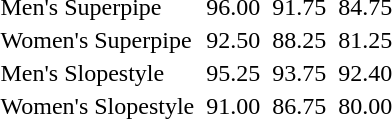<table>
<tr>
<td>Men's Superpipe</td>
<td></td>
<td>96.00</td>
<td></td>
<td>91.75</td>
<td></td>
<td>84.75</td>
</tr>
<tr>
<td>Women's Superpipe</td>
<td></td>
<td>92.50</td>
<td></td>
<td>88.25</td>
<td></td>
<td>81.25</td>
</tr>
<tr>
<td>Men's Slopestyle</td>
<td></td>
<td>95.25</td>
<td></td>
<td>93.75</td>
<td></td>
<td>92.40</td>
</tr>
<tr>
<td>Women's Slopestyle</td>
<td></td>
<td>91.00</td>
<td></td>
<td>86.75</td>
<td></td>
<td>80.00</td>
</tr>
</table>
